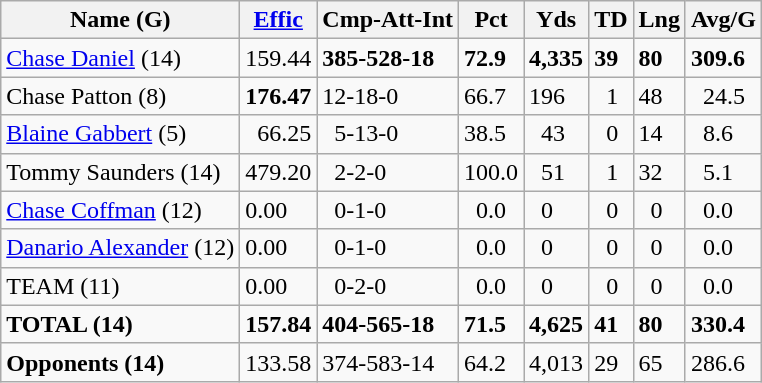<table class="wikitable sortable" style="white-space:nowrap;">
<tr>
<th>Name (G)</th>
<th><a href='#'>Effic</a></th>
<th>Cmp-Att-Int</th>
<th>Pct</th>
<th>Yds</th>
<th>TD</th>
<th>Lng</th>
<th>Avg/G</th>
</tr>
<tr>
<td><a href='#'>Chase Daniel</a> (14)</td>
<td>159.44</td>
<td><strong>385-528-18</strong></td>
<td><strong>72.9</strong></td>
<td><strong>4,335</strong></td>
<td><strong>39</strong></td>
<td><strong>80</strong></td>
<td><strong>309.6</strong></td>
</tr>
<tr>
<td>Chase Patton (8)</td>
<td><strong>176.47</strong></td>
<td>12-18-0</td>
<td>66.7</td>
<td>196</td>
<td>  1</td>
<td>48</td>
<td>  24.5</td>
</tr>
<tr>
<td><a href='#'>Blaine Gabbert</a> (5)</td>
<td>  66.25</td>
<td>  5-13-0</td>
<td>38.5</td>
<td>  43</td>
<td>  0</td>
<td>14</td>
<td>   8.6</td>
</tr>
<tr>
<td>Tommy Saunders (14)</td>
<td>479.20</td>
<td>  2-2-0</td>
<td>100.0</td>
<td>  51</td>
<td>  1</td>
<td>32</td>
<td>   5.1</td>
</tr>
<tr>
<td><a href='#'>Chase Coffman</a> (12)</td>
<td>0.00</td>
<td>  0-1-0</td>
<td>  0.0</td>
<td>   0</td>
<td>  0</td>
<td>  0</td>
<td>   0.0</td>
</tr>
<tr>
<td><a href='#'>Danario Alexander</a> (12)</td>
<td>0.00</td>
<td>  0-1-0</td>
<td>  0.0</td>
<td>   0</td>
<td>  0</td>
<td>  0</td>
<td>   0.0</td>
</tr>
<tr>
<td>TEAM (11)</td>
<td>0.00</td>
<td>  0-2-0</td>
<td>  0.0</td>
<td>   0</td>
<td>  0</td>
<td>  0</td>
<td>   0.0</td>
</tr>
<tr>
<td><strong>TOTAL (14)</strong></td>
<td><strong>157.84</strong></td>
<td><strong>404-565-18</strong></td>
<td><strong>71.5</strong></td>
<td><strong>4,625</strong></td>
<td><strong>41</strong></td>
<td><strong>80</strong></td>
<td><strong>330.4</strong></td>
</tr>
<tr>
<td><strong>Opponents (14)</strong></td>
<td>133.58</td>
<td>374-583-14</td>
<td>64.2</td>
<td>4,013</td>
<td>29</td>
<td>65</td>
<td>286.6</td>
</tr>
</table>
